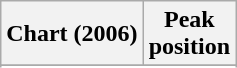<table class="wikitable sortable plainrowheaders" style="text-align:center">
<tr>
<th scope="col">Chart (2006)</th>
<th scope="col">Peak<br> position</th>
</tr>
<tr>
</tr>
<tr>
</tr>
</table>
